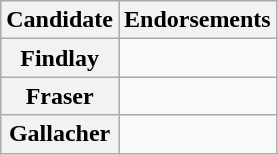<table class="floatright plainrowheaders wikitable">
<tr>
<th scope="col">Candidate</th>
<th scope="col">Endorsements</th>
</tr>
<tr>
<th scope="row">Findlay</th>
<td></td>
</tr>
<tr>
<th scope="row">Fraser</th>
<td></td>
</tr>
<tr>
<th scope="row">Gallacher</th>
<td></td>
</tr>
</table>
